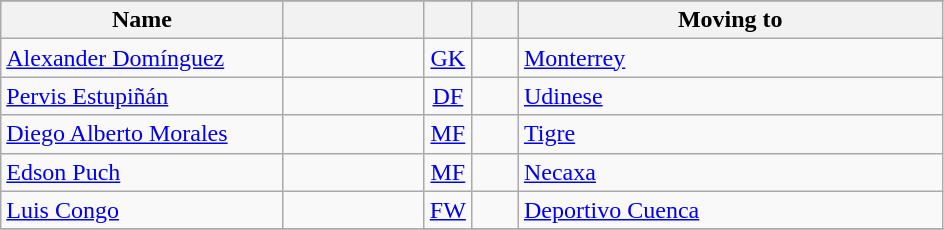<table class="wikitable" style="text-align: center;">
<tr>
</tr>
<tr>
<th width=30% align="center">Name</th>
<th width=15% align="center"></th>
<th width=5% align="center"></th>
<th width=5% align="center"></th>
<th width=45% align="center">Moving to</th>
</tr>
<tr>
<td align=left><a href='#'>Alexander Domínguez</a></td>
<td></td>
<td><a href='#'>GK</a></td>
<td></td>
<td align=left><a href='#'>Monterrey</a> </td>
</tr>
<tr>
<td align=left><a href='#'>Pervis Estupiñán</a></td>
<td></td>
<td><a href='#'>DF</a></td>
<td></td>
<td align=left><a href='#'>Udinese</a> </td>
</tr>
<tr>
<td align=left><a href='#'>Diego Alberto Morales</a></td>
<td></td>
<td><a href='#'>MF</a></td>
<td></td>
<td align=left><a href='#'>Tigre</a> </td>
</tr>
<tr>
<td align=left><a href='#'>Edson Puch</a></td>
<td></td>
<td><a href='#'>MF</a></td>
<td></td>
<td align=left><a href='#'>Necaxa</a> </td>
</tr>
<tr>
<td align=left><a href='#'>Luis Congo</a></td>
<td></td>
<td><a href='#'>FW</a></td>
<td></td>
<td align=left><a href='#'>Deportivo Cuenca</a> </td>
</tr>
<tr>
</tr>
</table>
